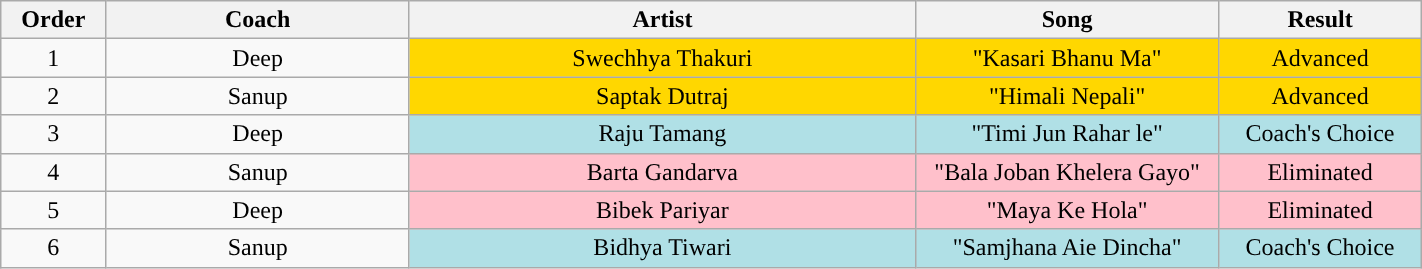<table class="wikitable plainrowheaders" style="text-align:center; width:75%;">
<tr>
<th scope="col" style="width:05%;">Order</th>
<th scope="col" style="width:15%;">Coach</th>
<th scope="col" style="width:25%;">Artist</th>
<th scope="col" style="width:15%;">Song</th>
<th scope="col" style="width:10%;">Result</th>
</tr>
<tr>
<td scope="row">1</td>
<td>Deep</td>
<td style="background:gold">Swechhya Thakuri</td>
<td style="background:gold">"Kasari Bhanu Ma"</td>
<td style="background:gold">Advanced</td>
</tr>
<tr>
<td scope="row">2</td>
<td>Sanup</td>
<td style="background:gold">Saptak Dutraj</td>
<td style="background:gold">"Himali Nepali"</td>
<td style="background:gold">Advanced</td>
</tr>
<tr>
<td scope="row">3</td>
<td>Deep</td>
<td style="background:#b0e0e6">Raju Tamang</td>
<td style="background:#b0e0e6">"Timi Jun Rahar le"</td>
<td style="background:#b0e0e6">Coach's Choice</td>
</tr>
<tr>
<td scope="row">4</td>
<td>Sanup</td>
<td style="background:pink">Barta Gandarva</td>
<td style="background:pink">"Bala Joban Khelera Gayo"</td>
<td style="background:pink">Eliminated</td>
</tr>
<tr>
<td scope="row">5</td>
<td>Deep</td>
<td style="background:pink">Bibek Pariyar</td>
<td style="background:pink">"Maya Ke Hola"</td>
<td style="background:pink">Eliminated</td>
</tr>
<tr>
<td scope="row">6</td>
<td>Sanup</td>
<td style="background:#b0e0e6">Bidhya Tiwari</td>
<td style="background:#b0e0e6">"Samjhana Aie Dincha"</td>
<td style="background:#b0e0e6">Coach's Choice</td>
</tr>
</table>
